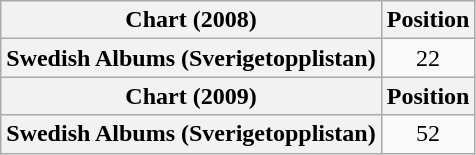<table class="wikitable plainrowheaders" style="text-align:center">
<tr>
<th scope="col">Chart (2008)</th>
<th scope="col">Position</th>
</tr>
<tr>
<th scope="row">Swedish Albums (Sverigetopplistan)</th>
<td>22</td>
</tr>
<tr>
<th scope="col">Chart (2009)</th>
<th scope="col">Position</th>
</tr>
<tr>
<th scope="row">Swedish Albums (Sverigetopplistan)</th>
<td>52</td>
</tr>
</table>
